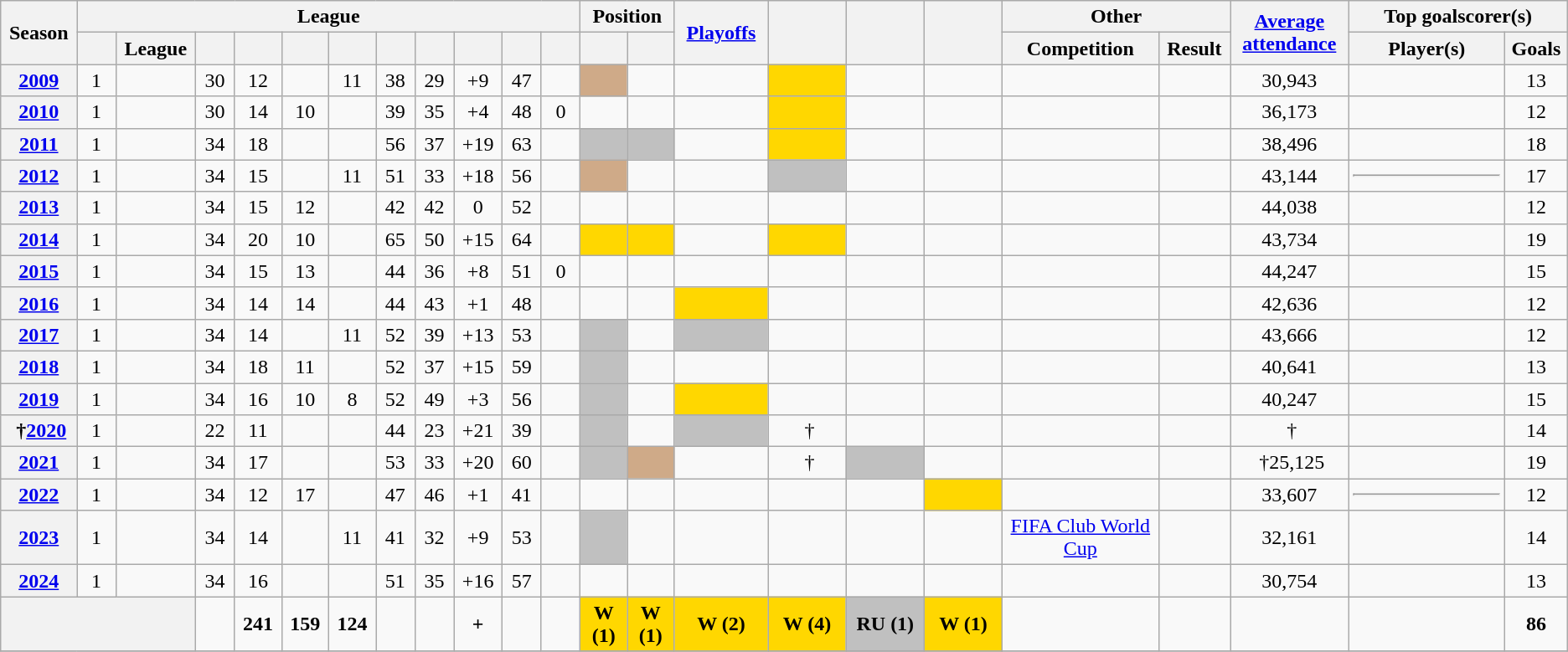<table class="wikitable sortable sticky-table-head sticky-table-col1" style="font-size:100%; text-align:center">
<tr>
<th rowspan="2" width="2%" scope="col">Season</th>
<th colspan="11" width="20% scope="colgroup">League</th>
<th colspan="2" width="20%" scope="colgroup">Position</th>
<th rowspan="2" width="4%" scope="col"><a href='#'>Playoffs</a></th>
<th rowspan="2" width="4%" scope="col"><a href='#'></a></th>
<th rowspan="2" width="4%" scope="col"><a href='#'></a></th>
<th rowspan="2" width="4%" scope="col"><a href='#'></a></th>
<th colspan="2" width="10%" scope="colgroup">Other</th>
<th rowspan="2" width="4%" scope="col"><a href='#'>Average<br>attendance</a></th>
<th colspan="2" scope="colgroup">Top goalscorer(s)</th>
</tr>
<tr>
<th class="sticky-table-none" width="2%" scope="col"></th>
<th width="2%" scope="col">League</th>
<th width="2%" scope="col"></th>
<th width="2%" scope="col"></th>
<th width="2%" scope="col"></th>
<th width="2%" scope="col"></th>
<th width="2%" scope="col"></th>
<th width="2%" scope="col"></th>
<th width="2%" scope="col"></th>
<th width="2%" scope="col"></th>
<th width="2%" scope="col"><a href='#'></a></th>
<th width="2%" scope="col"></th>
<th width="2%" scope="col"></th>
<th width="8%" scope="col">Competition</th>
<th width="2%" scope="col">Result</th>
<th width="8%" scope="col">Player(s)</th>
<th width="1%" scope="col">Goals</th>
</tr>
<tr>
<th scope="row"><a href='#'>2009</a></th>
<td>1</td>
<td></td>
<td>30</td>
<td>12</td>
<td></td>
<td>11</td>
<td>38</td>
<td>29</td>
<td>+9</td>
<td>47</td>
<td></td>
<td style="background-color:#cfaa88"></td>
<td></td>
<td></td>
<td style="background-color:#ffd700"></td>
<td></td>
<td></td>
<td></td>
<td></td>
<td>30,943</td>
<td align="left"></td>
<td>13</td>
</tr>
<tr>
<th scope="row"><a href='#'>2010</a></th>
<td>1</td>
<td></td>
<td>30</td>
<td>14</td>
<td>10</td>
<td></td>
<td>39</td>
<td>35</td>
<td>+4</td>
<td>48</td>
<td>0</td>
<td></td>
<td></td>
<td></td>
<td style="background-color:#ffd700"></td>
<td></td>
<td></td>
<td></td>
<td></td>
<td>36,173</td>
<td align="left"></td>
<td>12</td>
</tr>
<tr>
<th scope="row"><a href='#'>2011</a></th>
<td>1</td>
<td></td>
<td>34</td>
<td>18</td>
<td></td>
<td></td>
<td>56</td>
<td>37</td>
<td>+19</td>
<td>63</td>
<td></td>
<td style="background-color:#c0c0c0"></td>
<td style="background-color:#c0c0c0"></td>
<td></td>
<td style="background-color:#ffd700"></td>
<td></td>
<td></td>
<td></td>
<td></td>
<td>38,496</td>
<td align="left"></td>
<td>18</td>
</tr>
<tr>
<th scope="row"><a href='#'>2012</a></th>
<td>1</td>
<td></td>
<td>34</td>
<td>15</td>
<td></td>
<td>11</td>
<td>51</td>
<td>33</td>
<td>+18</td>
<td>56</td>
<td></td>
<td style="background-color:#cfaa88"></td>
<td></td>
<td></td>
<td style="background-color:#c0c0c0"></td>
<td></td>
<td></td>
<td></td>
<td></td>
<td>43,144</td>
<td align="left"><hr></td>
<td>17</td>
</tr>
<tr>
<th scope="row"><a href='#'>2013</a></th>
<td>1</td>
<td></td>
<td>34</td>
<td>15</td>
<td>12</td>
<td></td>
<td>42</td>
<td>42</td>
<td>0</td>
<td>52</td>
<td></td>
<td></td>
<td></td>
<td></td>
<td></td>
<td></td>
<td></td>
<td></td>
<td></td>
<td>44,038</td>
<td align="left"></td>
<td>12</td>
</tr>
<tr>
<th scope="row"><a href='#'>2014</a></th>
<td>1</td>
<td></td>
<td>34</td>
<td>20</td>
<td>10</td>
<td></td>
<td>65</td>
<td>50</td>
<td>+15</td>
<td>64</td>
<td></td>
<td style="background-color:#ffd700"></td>
<td style="background-color:#ffd700"></td>
<td></td>
<td style="background-color:#ffd700"></td>
<td></td>
<td></td>
<td></td>
<td></td>
<td>43,734</td>
<td align="left"></td>
<td>19</td>
</tr>
<tr>
<th scope="row"><a href='#'>2015</a></th>
<td>1</td>
<td></td>
<td>34</td>
<td>15</td>
<td>13</td>
<td></td>
<td>44</td>
<td>36</td>
<td>+8</td>
<td>51</td>
<td>0</td>
<td></td>
<td></td>
<td></td>
<td></td>
<td></td>
<td></td>
<td></td>
<td></td>
<td>44,247</td>
<td align="left"></td>
<td>15</td>
</tr>
<tr>
<th scope="row"><a href='#'>2016</a></th>
<td>1</td>
<td></td>
<td>34</td>
<td>14</td>
<td>14</td>
<td></td>
<td>44</td>
<td>43</td>
<td>+1</td>
<td>48</td>
<td></td>
<td></td>
<td></td>
<td style="background-color:#ffd700"></td>
<td></td>
<td></td>
<td></td>
<td></td>
<td></td>
<td>42,636</td>
<td align="left"></td>
<td>12</td>
</tr>
<tr>
<th scope="row"><a href='#'>2017</a></th>
<td>1</td>
<td></td>
<td>34</td>
<td>14</td>
<td></td>
<td>11</td>
<td>52</td>
<td>39</td>
<td>+13</td>
<td>53</td>
<td></td>
<td style="background-color:#c0c0c0"></td>
<td></td>
<td style="background-color:#c0c0c0"></td>
<td></td>
<td></td>
<td></td>
<td></td>
<td></td>
<td>43,666</td>
<td align="left"></td>
<td>12</td>
</tr>
<tr>
<th scope="row"><a href='#'>2018</a></th>
<td>1</td>
<td></td>
<td>34</td>
<td>18</td>
<td>11</td>
<td></td>
<td>52</td>
<td>37</td>
<td>+15</td>
<td>59</td>
<td></td>
<td style="background-color:#c0c0c0"></td>
<td></td>
<td></td>
<td></td>
<td></td>
<td></td>
<td></td>
<td></td>
<td>40,641</td>
<td align="left"></td>
<td>13</td>
</tr>
<tr>
<th scope="row"><a href='#'>2019</a></th>
<td>1</td>
<td></td>
<td>34</td>
<td>16</td>
<td>10</td>
<td>8</td>
<td>52</td>
<td>49</td>
<td>+3</td>
<td>56</td>
<td></td>
<td style="background-color:#c0c0c0"></td>
<td></td>
<td style="background-color:#ffd700"></td>
<td></td>
<td></td>
<td></td>
<td></td>
<td></td>
<td>40,247</td>
<td align="left"></td>
<td>15</td>
</tr>
<tr>
<th scope="row"><span> †</span><a href='#'>2020</a></th>
<td>1</td>
<td></td>
<td>22</td>
<td>11</td>
<td></td>
<td></td>
<td>44</td>
<td>23</td>
<td>+21</td>
<td>39</td>
<td></td>
<td style="background-color:#c0c0c0"></td>
<td></td>
<td style="background-color:#c0c0c0"></td>
<td><span> †</span></td>
<td></td>
<td></td>
<td></td>
<td></td>
<td><span> †</span></td>
<td align="left"></td>
<td>14</td>
</tr>
<tr>
<th scope="row"><a href='#'>2021</a></th>
<td>1</td>
<td></td>
<td>34</td>
<td>17</td>
<td></td>
<td></td>
<td>53</td>
<td>33</td>
<td>+20</td>
<td>60</td>
<td></td>
<td style="background-color:#c0c0c0"></td>
<td style="background-color:#cfaa88"></td>
<td></td>
<td><span> †</span></td>
<td style="background-color:#c0c0c0"></td>
<td></td>
<td></td>
<td></td>
<td><span> †</span>25,125</td>
<td align="left"></td>
<td>19</td>
</tr>
<tr>
<th scope="row"><a href='#'>2022</a></th>
<td>1</td>
<td></td>
<td>34</td>
<td>12</td>
<td>17</td>
<td></td>
<td>47</td>
<td>46</td>
<td>+1</td>
<td>41</td>
<td></td>
<td></td>
<td></td>
<td></td>
<td></td>
<td></td>
<td style="background-color:#ffd700"></td>
<td></td>
<td></td>
<td>33,607</td>
<td align="left"><hr></td>
<td>12</td>
</tr>
<tr>
<th scope="row"><a href='#'>2023</a></th>
<td>1</td>
<td></td>
<td>34</td>
<td>14</td>
<td></td>
<td>11</td>
<td>41</td>
<td>32</td>
<td>+9</td>
<td>53</td>
<td></td>
<td style="background-color:#c0c0c0"></td>
<td></td>
<td></td>
<td></td>
<td></td>
<td></td>
<td><a href='#'>FIFA Club World Cup</a></td>
<td></td>
<td>32,161</td>
<td align="left"></td>
<td>14</td>
</tr>
<tr>
<th scope="row"><a href='#'>2024</a></th>
<td>1</td>
<td></td>
<td>34</td>
<td>16</td>
<td></td>
<td></td>
<td>51</td>
<td>35</td>
<td>+16</td>
<td>57</td>
<td></td>
<td></td>
<td></td>
<td></td>
<td></td>
<td></td>
<td></td>
<td></td>
<td></td>
<td>30,754</td>
<td align="left"></td>
<td>13</td>
</tr>
<tr class="sortbottom" >
<th scope="row" colspan=3></th>
<td><strong></strong></td>
<td><strong>241</strong></td>
<td><strong>159</strong></td>
<td><strong>124</strong></td>
<td><strong></strong></td>
<td><strong></strong></td>
<td><strong>+</strong></td>
<td><strong></strong></td>
<td><strong></strong></td>
<td style="background-color:#ffd700"><strong>W (1)</strong></td>
<td style="background-color:#ffd700"><strong>W (1)</strong></td>
<td style="background-color:#ffd700"><strong>W (2)</strong></td>
<td style="background-color:#ffd700"><strong>W (4)</strong></td>
<td style="background-color:#c0c0c0"><strong>RU (1)</strong></td>
<td style="background-color:#ffd700"><strong>W (1)</strong></td>
<td></td>
<td></td>
<td><strong></strong></td>
<td align="left"></td>
<td><strong>86</strong></td>
</tr>
<tr>
</tr>
</table>
